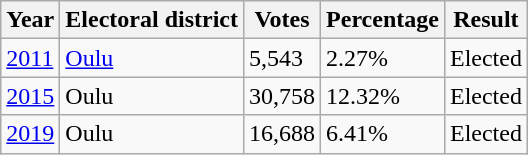<table class="wikitable">
<tr>
<th>Year</th>
<th>Electoral district</th>
<th>Votes</th>
<th>Percentage</th>
<th>Result</th>
</tr>
<tr>
<td><a href='#'>2011</a></td>
<td><a href='#'>Oulu</a></td>
<td>5,543</td>
<td>2.27%</td>
<td>Elected</td>
</tr>
<tr>
<td><a href='#'>2015</a></td>
<td>Oulu</td>
<td>30,758</td>
<td>12.32%</td>
<td>Elected</td>
</tr>
<tr>
<td><a href='#'>2019</a></td>
<td>Oulu</td>
<td>16,688</td>
<td>6.41%</td>
<td>Elected</td>
</tr>
</table>
